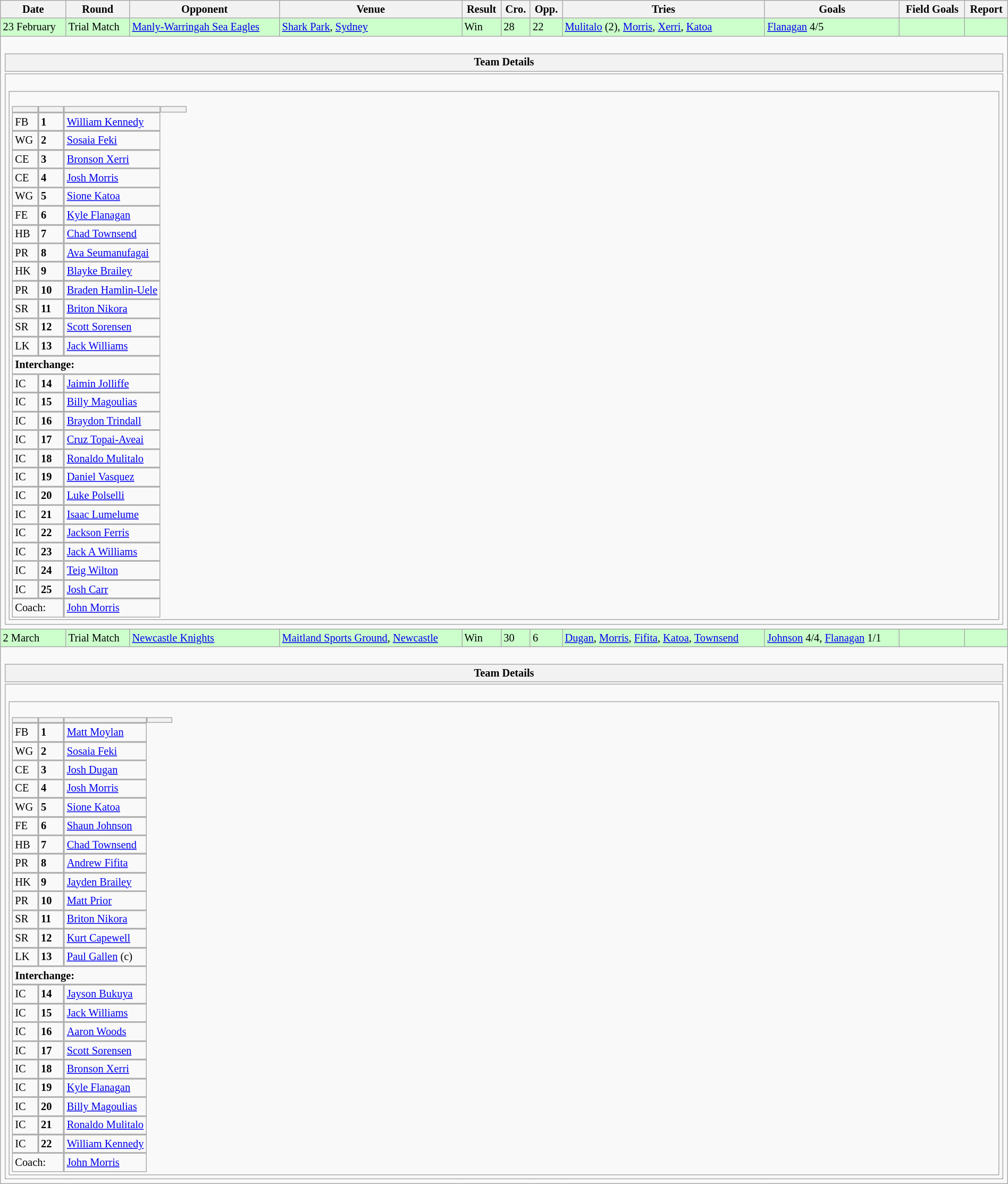<table class="wikitable"  style="font-size:85%; width:100%;">
<tr>
<th>Date</th>
<th>Round</th>
<th>Opponent</th>
<th>Venue</th>
<th>Result</th>
<th>Cro.</th>
<th>Opp.</th>
<th>Tries</th>
<th>Goals</th>
<th>Field Goals</th>
<th>Report</th>
</tr>
<tr style="background:#cfc;">
<td>23 February</td>
<td>Trial Match</td>
<td> <a href='#'>Manly-Warringah Sea Eagles</a></td>
<td><a href='#'>Shark Park</a>, <a href='#'>Sydney</a></td>
<td>Win</td>
<td>28</td>
<td>22</td>
<td><a href='#'>Mulitalo</a> (2), <a href='#'>Morris</a>, <a href='#'>Xerri</a>, <a href='#'>Katoa</a></td>
<td><a href='#'>Flanagan</a> 4/5</td>
<td></td>
<td></td>
</tr>
<tr>
<td colspan="11"><br><table class="mw-collapsible mw-collapsed" width="100%" border="0">
<tr>
<th>Team Details</th>
</tr>
<tr>
<td><br><table width="100%">
<tr>
<td width="50%" valign="top"><br><table cellpadding="0" cellspacing="0">
<tr>
<th width="25"></th>
<th width="25"></th>
<th></th>
<th width="25"></th>
</tr>
<tr>
<td>FB</td>
<td><strong>1</strong></td>
<td><a href='#'>William Kennedy</a></td>
</tr>
<tr>
<td>WG</td>
<td><strong>2</strong></td>
<td><a href='#'>Sosaia Feki</a></td>
</tr>
<tr>
<td>CE</td>
<td><strong>3</strong></td>
<td><a href='#'>Bronson Xerri</a></td>
</tr>
<tr>
<td>CE</td>
<td><strong>4</strong></td>
<td><a href='#'>Josh Morris</a></td>
</tr>
<tr>
<td>WG</td>
<td><strong>5</strong></td>
<td><a href='#'>Sione Katoa</a></td>
</tr>
<tr>
<td>FE</td>
<td><strong>6</strong></td>
<td><a href='#'>Kyle Flanagan</a></td>
</tr>
<tr>
<td>HB</td>
<td><strong>7</strong></td>
<td><a href='#'>Chad Townsend</a></td>
</tr>
<tr>
<td>PR</td>
<td><strong>8</strong></td>
<td><a href='#'>Ava Seumanufagai</a></td>
</tr>
<tr>
<td>HK</td>
<td><strong>9</strong></td>
<td><a href='#'>Blayke Brailey</a></td>
</tr>
<tr>
<td>PR</td>
<td><strong>10</strong></td>
<td><a href='#'>Braden Hamlin-Uele</a></td>
</tr>
<tr>
<td>SR</td>
<td><strong>11</strong></td>
<td><a href='#'>Briton Nikora</a></td>
</tr>
<tr>
<td>SR</td>
<td><strong>12</strong></td>
<td><a href='#'>Scott Sorensen</a></td>
</tr>
<tr>
<td>LK</td>
<td><strong>13</strong></td>
<td><a href='#'>Jack Williams</a></td>
</tr>
<tr>
<td colspan="3"><strong>Interchange:</strong></td>
</tr>
<tr>
<td>IC</td>
<td><strong>14</strong></td>
<td><a href='#'>Jaimin Jolliffe</a></td>
</tr>
<tr>
<td>IC</td>
<td><strong>15</strong></td>
<td><a href='#'>Billy Magoulias</a></td>
</tr>
<tr>
<td>IC</td>
<td><strong>16</strong></td>
<td><a href='#'>Braydon Trindall</a></td>
</tr>
<tr>
<td>IC</td>
<td><strong>17</strong></td>
<td><a href='#'>Cruz Topai-Aveai</a></td>
</tr>
<tr>
<td>IC</td>
<td><strong>18</strong></td>
<td><a href='#'>Ronaldo Mulitalo</a></td>
</tr>
<tr>
<td>IC</td>
<td><strong>19</strong></td>
<td><a href='#'>Daniel Vasquez</a></td>
</tr>
<tr>
<td>IC</td>
<td><strong>20</strong></td>
<td><a href='#'>Luke Polselli</a></td>
</tr>
<tr>
<td>IC</td>
<td><strong>21</strong></td>
<td><a href='#'>Isaac Lumelume</a></td>
</tr>
<tr>
<td>IC</td>
<td><strong>22</strong></td>
<td><a href='#'>Jackson Ferris</a></td>
</tr>
<tr>
<td>IC</td>
<td><strong>23</strong></td>
<td><a href='#'>Jack A Williams</a></td>
</tr>
<tr>
<td>IC</td>
<td><strong>24</strong></td>
<td><a href='#'>Teig Wilton</a></td>
</tr>
<tr>
<td>IC</td>
<td><strong>25</strong></td>
<td><a href='#'>Josh Carr</a></td>
</tr>
<tr>
<td colspan="2">Coach:</td>
<td><a href='#'>John Morris</a></td>
</tr>
</table>
</td>
</tr>
</table>
</td>
</tr>
</table>
</td>
</tr>
<tr style="background:#cfc;">
<td>2 March</td>
<td>Trial Match</td>
<td> <a href='#'>Newcastle Knights</a></td>
<td><a href='#'>Maitland Sports Ground</a>, <a href='#'>Newcastle</a></td>
<td>Win</td>
<td>30</td>
<td>6</td>
<td><a href='#'>Dugan</a>, <a href='#'>Morris</a>, <a href='#'>Fifita</a>, <a href='#'>Katoa</a>, <a href='#'>Townsend</a></td>
<td><a href='#'>Johnson</a> 4/4, <a href='#'>Flanagan</a> 1/1</td>
<td></td>
<td></td>
</tr>
<tr>
<td colspan="11"><br><table class="mw-collapsible mw-collapsed" width="100%" border="0">
<tr>
<th>Team Details</th>
</tr>
<tr>
<td><br><table width="100%">
<tr>
<td width="50%" valign="top"><br><table cellpadding="0" cellspacing="0">
<tr>
<th width="25"></th>
<th width="25"></th>
<th></th>
<th width="25"></th>
</tr>
<tr>
<td>FB</td>
<td><strong>1</strong></td>
<td><a href='#'>Matt Moylan</a></td>
</tr>
<tr>
<td>WG</td>
<td><strong>2</strong></td>
<td><a href='#'>Sosaia Feki</a></td>
</tr>
<tr>
<td>CE</td>
<td><strong>3</strong></td>
<td><a href='#'>Josh Dugan</a></td>
</tr>
<tr>
<td>CE</td>
<td><strong>4</strong></td>
<td><a href='#'>Josh Morris</a></td>
</tr>
<tr>
<td>WG</td>
<td><strong>5</strong></td>
<td><a href='#'>Sione Katoa</a></td>
</tr>
<tr>
<td>FE</td>
<td><strong>6</strong></td>
<td><a href='#'>Shaun Johnson</a></td>
</tr>
<tr>
<td>HB</td>
<td><strong>7</strong></td>
<td><a href='#'>Chad Townsend</a></td>
</tr>
<tr>
<td>PR</td>
<td><strong>8</strong></td>
<td><a href='#'>Andrew Fifita</a></td>
</tr>
<tr>
<td>HK</td>
<td><strong>9</strong></td>
<td><a href='#'>Jayden Brailey</a></td>
</tr>
<tr>
<td>PR</td>
<td><strong>10</strong></td>
<td><a href='#'>Matt Prior</a></td>
</tr>
<tr>
<td>SR</td>
<td><strong>11</strong></td>
<td><a href='#'>Briton Nikora</a></td>
</tr>
<tr>
<td>SR</td>
<td><strong>12</strong></td>
<td><a href='#'>Kurt Capewell</a></td>
</tr>
<tr>
<td>LK</td>
<td><strong>13</strong></td>
<td><a href='#'>Paul Gallen</a> (c)</td>
</tr>
<tr>
<td colspan="3"><strong>Interchange:</strong></td>
</tr>
<tr>
<td>IC</td>
<td><strong>14</strong></td>
<td><a href='#'>Jayson Bukuya</a></td>
</tr>
<tr>
<td>IC</td>
<td><strong>15</strong></td>
<td><a href='#'>Jack Williams</a></td>
</tr>
<tr>
<td>IC</td>
<td><strong>16</strong></td>
<td><a href='#'>Aaron Woods</a></td>
</tr>
<tr>
<td>IC</td>
<td><strong>17</strong></td>
<td><a href='#'>Scott Sorensen</a></td>
</tr>
<tr>
<td>IC</td>
<td><strong>18</strong></td>
<td><a href='#'>Bronson Xerri</a></td>
</tr>
<tr>
<td>IC</td>
<td><strong>19</strong></td>
<td><a href='#'>Kyle Flanagan</a></td>
</tr>
<tr>
<td>IC</td>
<td><strong>20</strong></td>
<td><a href='#'>Billy Magoulias</a></td>
</tr>
<tr>
<td>IC</td>
<td><strong>21</strong></td>
<td><a href='#'>Ronaldo Mulitalo</a></td>
</tr>
<tr>
<td>IC</td>
<td><strong>22</strong></td>
<td><a href='#'>William Kennedy</a></td>
</tr>
<tr>
<td colspan="2">Coach:</td>
<td><a href='#'>John Morris</a></td>
</tr>
</table>
</td>
</tr>
</table>
</td>
</tr>
</table>
</td>
</tr>
</table>
